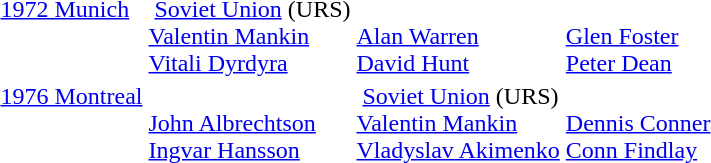<table>
<tr valign="top">
<td><a href='#'> 1972 Munich</a> <br></td>
<td style="vertical-align:top;"> <a href='#'>Soviet Union</a> <span>(URS)</span><br><a href='#'>Valentin Mankin</a><br><a href='#'>Vitali Dyrdyra</a></td>
<td><br><a href='#'>Alan Warren</a><br><a href='#'>David Hunt</a></td>
<td><br><a href='#'>Glen Foster</a><br><a href='#'>Peter Dean</a></td>
</tr>
<tr valign="top">
<td><a href='#'> 1976 Montreal</a> <br></td>
<td><br><a href='#'>John Albrechtson</a><br><a href='#'>Ingvar Hansson</a></td>
<td style="vertical-align:top;"> <a href='#'>Soviet Union</a> <span>(URS)</span><br><a href='#'>Valentin Mankin</a><br><a href='#'>Vladyslav Akimenko</a></td>
<td><br><a href='#'>Dennis Conner</a><br><a href='#'>Conn Findlay</a></td>
</tr>
</table>
